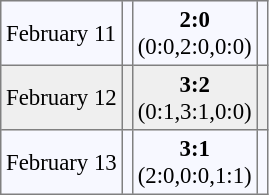<table bgcolor="#f7f8ff" cellpadding="3" cellspacing="0" border="1" style="font-size: 95%; border: gray solid 1px; border-collapse: collapse;">
<tr>
<td>February 11</td>
<td></td>
<td align="center"><strong>2:0</strong><br>(0:0,2:0,0:0)</td>
<td></td>
</tr>
<tr bgcolor="#EFEFEF">
<td>February 12</td>
<td></td>
<td align="center"><strong>3:2</strong><br>(0:1,3:1,0:0)</td>
<td></td>
</tr>
<tr>
<td>February 13</td>
<td></td>
<td align="center"><strong>3:1</strong><br>(2:0,0:0,1:1)</td>
<td></td>
</tr>
</table>
